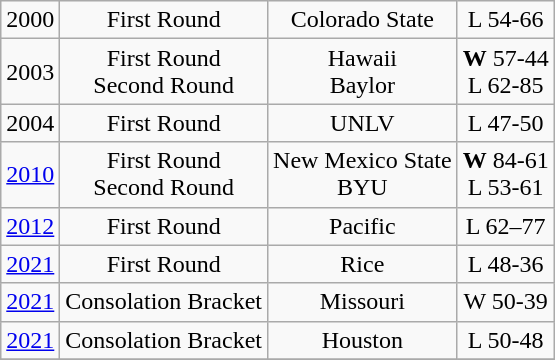<table class="wikitable" style="text-align:center">
<tr align="center">
<td>2000</td>
<td>First Round</td>
<td>Colorado State</td>
<td>L 54-66</td>
</tr>
<tr align="center">
<td>2003</td>
<td>First Round <br> Second Round</td>
<td>Hawaii <br> Baylor</td>
<td><strong>W</strong> 57-44 <br> L 62-85</td>
</tr>
<tr align="center">
<td>2004</td>
<td>First Round</td>
<td>UNLV</td>
<td>L 47-50</td>
</tr>
<tr align="center">
<td><a href='#'>2010</a></td>
<td>First Round <br> Second Round</td>
<td>New Mexico State <br> BYU</td>
<td><strong>W</strong> 84-61 <br> L 53-61</td>
</tr>
<tr align="center">
<td><a href='#'>2012</a></td>
<td>First Round</td>
<td>Pacific</td>
<td>L 62–77</td>
</tr>
<tr align="center"|>
<td><a href='#'>2021</a></td>
<td>First Round</td>
<td>Rice</td>
<td>L 48-36</td>
</tr>
<tr align="center"|>
<td><a href='#'>2021</a></td>
<td>Consolation Bracket</td>
<td>Missouri</td>
<td>W 50-39</td>
</tr>
<tr align="center"|>
<td><a href='#'>2021</a></td>
<td>Consolation Bracket</td>
<td>Houston</td>
<td>L 50-48</td>
</tr>
<tr align="center"|>
</tr>
</table>
